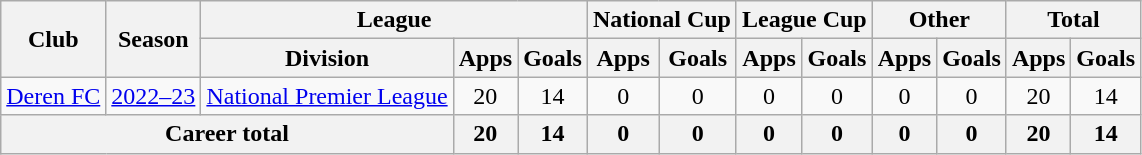<table class="wikitable" style="text-align: center">
<tr>
<th rowspan="2">Club</th>
<th rowspan="2">Season</th>
<th colspan="3">League</th>
<th colspan="2">National Cup</th>
<th colspan="2">League Cup</th>
<th colspan="2">Other</th>
<th colspan="2">Total</th>
</tr>
<tr>
<th>Division</th>
<th>Apps</th>
<th>Goals</th>
<th>Apps</th>
<th>Goals</th>
<th>Apps</th>
<th>Goals</th>
<th>Apps</th>
<th>Goals</th>
<th>Apps</th>
<th>Goals</th>
</tr>
<tr>
<td><a href='#'>Deren FC</a></td>
<td><a href='#'>2022–23</a></td>
<td><a href='#'>National Premier League</a></td>
<td>20</td>
<td>14</td>
<td>0</td>
<td>0</td>
<td>0</td>
<td>0</td>
<td>0</td>
<td>0</td>
<td>20</td>
<td>14</td>
</tr>
<tr>
<th colspan=3>Career total</th>
<th>20</th>
<th>14</th>
<th>0</th>
<th>0</th>
<th>0</th>
<th>0</th>
<th>0</th>
<th>0</th>
<th>20</th>
<th>14</th>
</tr>
</table>
